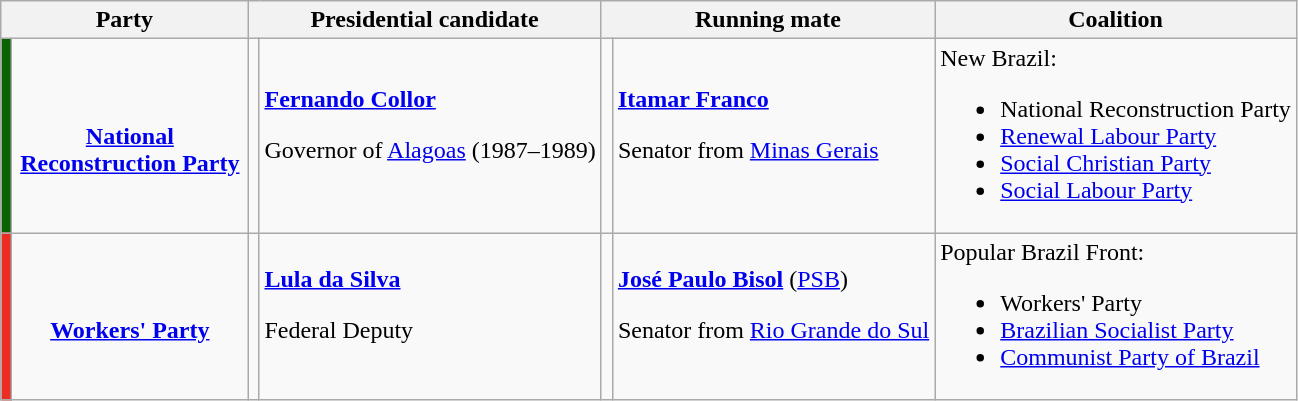<table class="vertical-align-top wikitable">
<tr>
<th scope=colgroup colspan=2>Party</th>
<th scope=colgroup colspan=2>Presidential candidate</th>
<th scope=colgroup colspan=2>Running mate</th>
<th scope=col>Coalition</th>
</tr>
<tr>
<td style=background:#0B6202></td>
<td style="max-width:150px; text-align:center"><br><strong><a href='#'>National Reconstruction Party</a></strong></td>
<td></td>
<td><strong><a href='#'>Fernando Collor</a></strong><p>Governor of <a href='#'>Alagoas</a> (1987–1989)</p></td>
<td></td>
<td><strong><a href='#'>Itamar Franco</a></strong><p>Senator from <a href='#'>Minas Gerais</a></p></td>
<td text-align:center">New Brazil:<br><ul><li>National Reconstruction Party</li><li><a href='#'>Renewal Labour Party</a></li><li><a href='#'>Social Christian Party</a></li><li><a href='#'>Social Labour Party</a></li></ul></td>
</tr>
<tr>
<td style=background:#EB2E21></td>
<td style="max-width:150px; text-align:center"><br><strong><a href='#'>Workers' Party</a></strong></td>
<td></td>
<td><strong><a href='#'>Lula da Silva</a></strong><p>Federal Deputy</p></td>
<td></td>
<td><strong><a href='#'>José Paulo Bisol</a></strong> (<a href='#'>PSB</a>)<p>Senator from <a href='#'>Rio Grande do Sul</a></p></td>
<td text-align:center">Popular Brazil Front:<br><ul><li>Workers' Party</li><li><a href='#'>Brazilian Socialist Party</a></li><li><a href='#'>Communist Party of Brazil</a></li></ul></td>
</tr>
</table>
